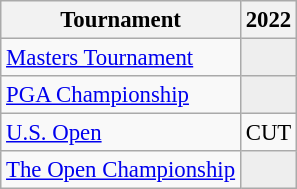<table class="wikitable" style="font-size:95%;text-align:center;">
<tr>
<th>Tournament</th>
<th>2022</th>
</tr>
<tr>
<td align=left><a href='#'>Masters Tournament</a></td>
<td style="background:#eeeeee;"></td>
</tr>
<tr>
<td align=left><a href='#'>PGA Championship</a></td>
<td style="background:#eeeeee;"></td>
</tr>
<tr>
<td align=left><a href='#'>U.S. Open</a></td>
<td>CUT</td>
</tr>
<tr>
<td align=left><a href='#'>The Open Championship</a></td>
<td style="background:#eeeeee;"></td>
</tr>
</table>
